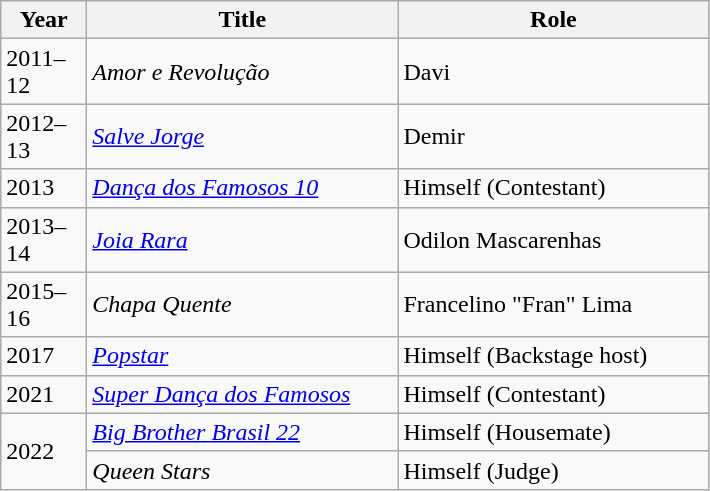<table class="wikitable sortable">
<tr>
<th width=050>Year</th>
<th width=200>Title</th>
<th width=200>Role</th>
</tr>
<tr>
<td>2011–12</td>
<td><em>Amor e Revolução</em></td>
<td>Davi</td>
</tr>
<tr>
<td>2012–13</td>
<td><em><a href='#'>Salve Jorge</a></em></td>
<td>Demir</td>
</tr>
<tr>
<td>2013</td>
<td><em><a href='#'>Dança dos Famosos 10</a></em></td>
<td>Himself (Contestant)</td>
</tr>
<tr>
<td>2013–14</td>
<td><em><a href='#'>Joia Rara</a></em></td>
<td>Odilon Mascarenhas</td>
</tr>
<tr>
<td>2015–16</td>
<td><em>Chapa Quente</em></td>
<td>Francelino "Fran" Lima</td>
</tr>
<tr>
<td>2017</td>
<td><em><a href='#'>Popstar</a></em></td>
<td>Himself (Backstage host)</td>
</tr>
<tr>
<td>2021</td>
<td><em><a href='#'>Super Dança dos Famosos</a></em></td>
<td>Himself (Contestant)</td>
</tr>
<tr>
<td rowspan="2">2022</td>
<td><em><a href='#'>Big Brother Brasil 22</a></em></td>
<td>Himself (Housemate)</td>
</tr>
<tr>
<td><em>Queen Stars</em></td>
<td>Himself (Judge)</td>
</tr>
</table>
